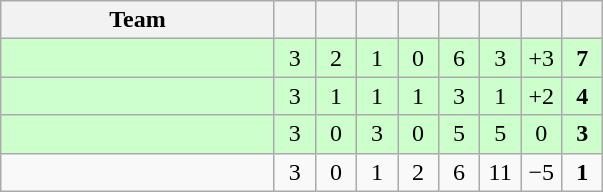<table class="wikitable" style="text-align:center">
<tr>
<th width=175>Team</th>
<th width=20></th>
<th width=20></th>
<th width=20></th>
<th width=20></th>
<th width=20></th>
<th width=20></th>
<th width=20></th>
<th width=20></th>
</tr>
<tr bgcolor=ccffcc>
<td align=left></td>
<td>3</td>
<td>2</td>
<td>1</td>
<td>0</td>
<td>6</td>
<td>3</td>
<td>+3</td>
<td><strong>7</strong></td>
</tr>
<tr bgcolor=ccffcc>
<td align=left></td>
<td>3</td>
<td>1</td>
<td>1</td>
<td>1</td>
<td>3</td>
<td>1</td>
<td>+2</td>
<td><strong>4</strong></td>
</tr>
<tr bgcolor=ccffcc>
<td align=left></td>
<td>3</td>
<td>0</td>
<td>3</td>
<td>0</td>
<td>5</td>
<td>5</td>
<td>0</td>
<td><strong>3</strong></td>
</tr>
<tr>
<td align=left></td>
<td>3</td>
<td>0</td>
<td>1</td>
<td>2</td>
<td>6</td>
<td>11</td>
<td>−5</td>
<td><strong>1</strong></td>
</tr>
</table>
